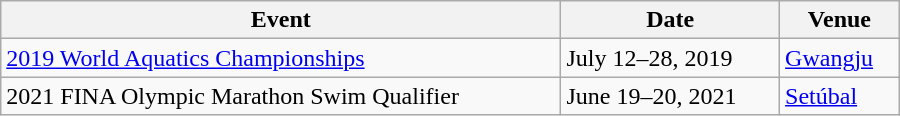<table class="wikitable" width=600>
<tr>
<th>Event</th>
<th>Date</th>
<th>Venue</th>
</tr>
<tr>
<td><a href='#'>2019 World Aquatics Championships</a></td>
<td>July 12–28, 2019</td>
<td> <a href='#'>Gwangju</a></td>
</tr>
<tr>
<td>2021 FINA Olympic Marathon Swim Qualifier</td>
<td>June 19–20, 2021</td>
<td> <a href='#'>Setúbal</a></td>
</tr>
</table>
